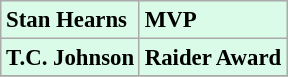<table class="wikitable" style="background:#d9fbe8; font-size:95%;">
<tr>
<td><strong>Stan Hearns</strong></td>
<td><strong>MVP</strong></td>
</tr>
<tr>
<td><strong>T.C. Johnson</strong></td>
<td><strong>Raider Award</strong></td>
</tr>
<tr>
</tr>
</table>
